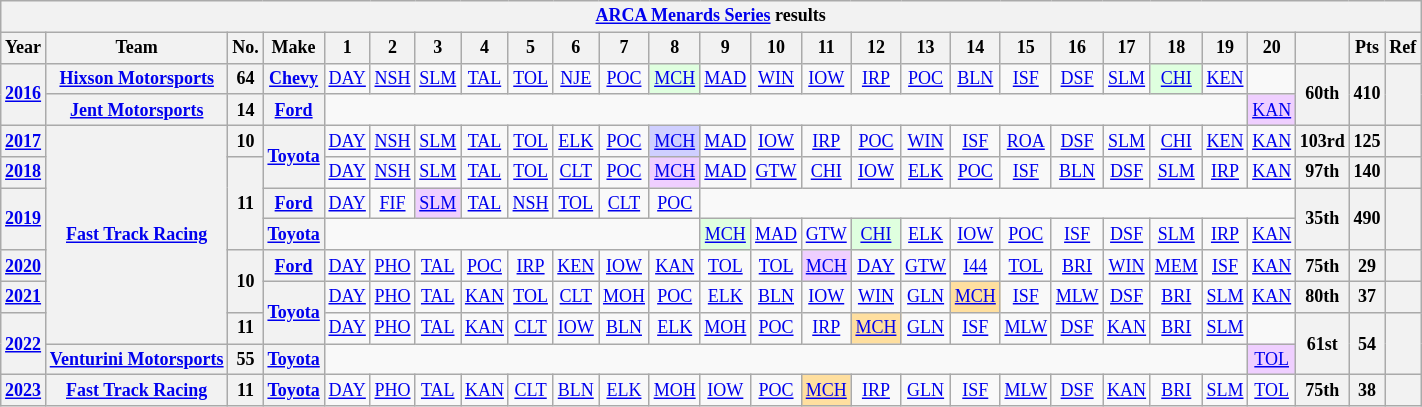<table class="wikitable" style="text-align:center; font-size:75%">
<tr>
<th colspan="30"><a href='#'>ARCA Menards Series</a> results</th>
</tr>
<tr>
<th>Year</th>
<th>Team</th>
<th>No.</th>
<th>Make</th>
<th>1</th>
<th>2</th>
<th>3</th>
<th>4</th>
<th>5</th>
<th>6</th>
<th>7</th>
<th>8</th>
<th>9</th>
<th>10</th>
<th>11</th>
<th>12</th>
<th>13</th>
<th>14</th>
<th>15</th>
<th>16</th>
<th>17</th>
<th>18</th>
<th>19</th>
<th>20</th>
<th></th>
<th>Pts</th>
<th>Ref</th>
</tr>
<tr>
<th rowspan=2><a href='#'>2016</a></th>
<th><a href='#'>Hixson Motorsports</a></th>
<th>64</th>
<th><a href='#'>Chevy</a></th>
<td><a href='#'>DAY</a></td>
<td><a href='#'>NSH</a></td>
<td><a href='#'>SLM</a></td>
<td><a href='#'>TAL</a></td>
<td><a href='#'>TOL</a></td>
<td><a href='#'>NJE</a></td>
<td><a href='#'>POC</a></td>
<td style="background:#DFFFDF;"><a href='#'>MCH</a><br></td>
<td><a href='#'>MAD</a></td>
<td><a href='#'>WIN</a></td>
<td><a href='#'>IOW</a></td>
<td><a href='#'>IRP</a></td>
<td><a href='#'>POC</a></td>
<td><a href='#'>BLN</a></td>
<td><a href='#'>ISF</a></td>
<td><a href='#'>DSF</a></td>
<td><a href='#'>SLM</a></td>
<td style="background:#DFFFDF;"><a href='#'>CHI</a><br></td>
<td><a href='#'>KEN</a></td>
<td></td>
<th rowspan=2>60th</th>
<th rowspan=2>410</th>
<th rowspan=2></th>
</tr>
<tr>
<th><a href='#'>Jent Motorsports</a></th>
<th>14</th>
<th><a href='#'>Ford</a></th>
<td colspan=19></td>
<td style="background:#EFCFFF;"><a href='#'>KAN</a><br></td>
</tr>
<tr>
<th><a href='#'>2017</a></th>
<th rowspan=7><a href='#'>Fast Track Racing</a></th>
<th>10</th>
<th rowspan=2><a href='#'>Toyota</a></th>
<td><a href='#'>DAY</a></td>
<td><a href='#'>NSH</a></td>
<td><a href='#'>SLM</a></td>
<td><a href='#'>TAL</a></td>
<td><a href='#'>TOL</a></td>
<td><a href='#'>ELK</a></td>
<td><a href='#'>POC</a></td>
<td style="background:#CFCFFF;"><a href='#'>MCH</a><br></td>
<td><a href='#'>MAD</a></td>
<td><a href='#'>IOW</a></td>
<td><a href='#'>IRP</a></td>
<td><a href='#'>POC</a></td>
<td><a href='#'>WIN</a></td>
<td><a href='#'>ISF</a></td>
<td><a href='#'>ROA</a></td>
<td><a href='#'>DSF</a></td>
<td><a href='#'>SLM</a></td>
<td><a href='#'>CHI</a></td>
<td><a href='#'>KEN</a></td>
<td><a href='#'>KAN</a></td>
<th>103rd</th>
<th>125</th>
<th></th>
</tr>
<tr>
<th><a href='#'>2018</a></th>
<th rowspan=3>11</th>
<td><a href='#'>DAY</a></td>
<td><a href='#'>NSH</a></td>
<td><a href='#'>SLM</a></td>
<td><a href='#'>TAL</a></td>
<td><a href='#'>TOL</a></td>
<td><a href='#'>CLT</a></td>
<td><a href='#'>POC</a></td>
<td style="background:#EFCFFF;"><a href='#'>MCH</a><br></td>
<td><a href='#'>MAD</a></td>
<td><a href='#'>GTW</a></td>
<td><a href='#'>CHI</a></td>
<td><a href='#'>IOW</a></td>
<td><a href='#'>ELK</a></td>
<td><a href='#'>POC</a></td>
<td><a href='#'>ISF</a></td>
<td><a href='#'>BLN</a></td>
<td><a href='#'>DSF</a></td>
<td><a href='#'>SLM</a></td>
<td><a href='#'>IRP</a></td>
<td><a href='#'>KAN</a></td>
<th>97th</th>
<th>140</th>
<th></th>
</tr>
<tr>
<th rowspan=2><a href='#'>2019</a></th>
<th><a href='#'>Ford</a></th>
<td><a href='#'>DAY</a></td>
<td><a href='#'>FIF</a></td>
<td style="background:#EFCFFF;"><a href='#'>SLM</a><br></td>
<td><a href='#'>TAL</a></td>
<td><a href='#'>NSH</a></td>
<td><a href='#'>TOL</a></td>
<td><a href='#'>CLT</a></td>
<td><a href='#'>POC</a></td>
<td colspan=12></td>
<th rowspan=2>35th</th>
<th rowspan=2>490</th>
<th rowspan=2></th>
</tr>
<tr>
<th><a href='#'>Toyota</a></th>
<td colspan=8></td>
<td style="background:#DFFFDF;"><a href='#'>MCH</a><br></td>
<td><a href='#'>MAD</a></td>
<td><a href='#'>GTW</a></td>
<td style="background:#DFFFDF;"><a href='#'>CHI</a><br></td>
<td><a href='#'>ELK</a></td>
<td><a href='#'>IOW</a></td>
<td><a href='#'>POC</a></td>
<td><a href='#'>ISF</a></td>
<td><a href='#'>DSF</a></td>
<td><a href='#'>SLM</a></td>
<td><a href='#'>IRP</a></td>
<td><a href='#'>KAN</a></td>
</tr>
<tr>
<th><a href='#'>2020</a></th>
<th rowspan=2>10</th>
<th><a href='#'>Ford</a></th>
<td><a href='#'>DAY</a></td>
<td><a href='#'>PHO</a></td>
<td><a href='#'>TAL</a></td>
<td><a href='#'>POC</a></td>
<td><a href='#'>IRP</a></td>
<td><a href='#'>KEN</a></td>
<td><a href='#'>IOW</a></td>
<td><a href='#'>KAN</a></td>
<td><a href='#'>TOL</a></td>
<td><a href='#'>TOL</a></td>
<td style="background:#EFCFFF;"><a href='#'>MCH</a><br></td>
<td><a href='#'>DAY</a></td>
<td><a href='#'>GTW</a></td>
<td><a href='#'>I44</a></td>
<td><a href='#'>TOL</a></td>
<td><a href='#'>BRI</a></td>
<td><a href='#'>WIN</a></td>
<td><a href='#'>MEM</a></td>
<td><a href='#'>ISF</a></td>
<td><a href='#'>KAN</a></td>
<th>75th</th>
<th>29</th>
<th></th>
</tr>
<tr>
<th><a href='#'>2021</a></th>
<th rowspan=2><a href='#'>Toyota</a></th>
<td><a href='#'>DAY</a></td>
<td><a href='#'>PHO</a></td>
<td><a href='#'>TAL</a></td>
<td><a href='#'>KAN</a></td>
<td><a href='#'>TOL</a></td>
<td><a href='#'>CLT</a></td>
<td><a href='#'>MOH</a></td>
<td><a href='#'>POC</a></td>
<td><a href='#'>ELK</a></td>
<td><a href='#'>BLN</a></td>
<td><a href='#'>IOW</a></td>
<td><a href='#'>WIN</a></td>
<td><a href='#'>GLN</a></td>
<td style="background:#FFDF9F;"><a href='#'>MCH</a><br></td>
<td><a href='#'>ISF</a></td>
<td><a href='#'>MLW</a></td>
<td><a href='#'>DSF</a></td>
<td><a href='#'>BRI</a></td>
<td><a href='#'>SLM</a></td>
<td><a href='#'>KAN</a></td>
<th>80th</th>
<th>37</th>
<th></th>
</tr>
<tr>
<th rowspan=2><a href='#'>2022</a></th>
<th>11</th>
<td><a href='#'>DAY</a></td>
<td><a href='#'>PHO</a></td>
<td><a href='#'>TAL</a></td>
<td><a href='#'>KAN</a></td>
<td><a href='#'>CLT</a></td>
<td><a href='#'>IOW</a></td>
<td><a href='#'>BLN</a></td>
<td><a href='#'>ELK</a></td>
<td><a href='#'>MOH</a></td>
<td><a href='#'>POC</a></td>
<td><a href='#'>IRP</a></td>
<td style="background:#FFDF9F;"><a href='#'>MCH</a><br></td>
<td><a href='#'>GLN</a></td>
<td><a href='#'>ISF</a></td>
<td><a href='#'>MLW</a></td>
<td><a href='#'>DSF</a></td>
<td><a href='#'>KAN</a></td>
<td><a href='#'>BRI</a></td>
<td><a href='#'>SLM</a></td>
<td></td>
<th rowspan=2>61st</th>
<th rowspan=2>54</th>
<th rowspan=2></th>
</tr>
<tr>
<th><a href='#'>Venturini Motorsports</a></th>
<th>55</th>
<th><a href='#'>Toyota</a></th>
<td colspan=19></td>
<td style="background:#EFCFFF;"><a href='#'>TOL</a><br></td>
</tr>
<tr>
<th><a href='#'>2023</a></th>
<th><a href='#'>Fast Track Racing</a></th>
<th>11</th>
<th><a href='#'>Toyota</a></th>
<td><a href='#'>DAY</a></td>
<td><a href='#'>PHO</a></td>
<td><a href='#'>TAL</a></td>
<td><a href='#'>KAN</a></td>
<td><a href='#'>CLT</a></td>
<td><a href='#'>BLN</a></td>
<td><a href='#'>ELK</a></td>
<td><a href='#'>MOH</a></td>
<td><a href='#'>IOW</a></td>
<td><a href='#'>POC</a></td>
<td style="background:#FFDF9F;"><a href='#'>MCH</a><br></td>
<td><a href='#'>IRP</a></td>
<td><a href='#'>GLN</a></td>
<td><a href='#'>ISF</a></td>
<td><a href='#'>MLW</a></td>
<td><a href='#'>DSF</a></td>
<td><a href='#'>KAN</a></td>
<td><a href='#'>BRI</a></td>
<td><a href='#'>SLM</a></td>
<td><a href='#'>TOL</a></td>
<th>75th</th>
<th>38</th>
<th></th>
</tr>
</table>
